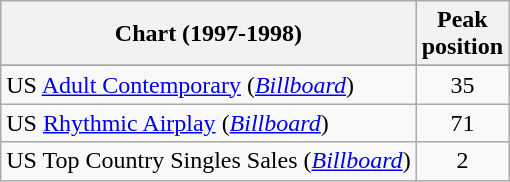<table class="wikitable sortable">
<tr>
<th align="left">Chart (1997-1998)</th>
<th style="text-align:center;">Peak<br>position</th>
</tr>
<tr>
</tr>
<tr>
</tr>
<tr>
</tr>
<tr>
<td scope="row">US <a href='#'>Adult Contemporary</a> (<em><a href='#'>Billboard</a></em>)</td>
<td align="center">35</td>
</tr>
<tr>
<td scope="row">US <a href='#'>Rhythmic Airplay</a> (<em><a href='#'>Billboard</a></em>)</td>
<td align="center">71</td>
</tr>
<tr>
<td scope="row">US Top Country Singles Sales (<em><a href='#'>Billboard</a></em>)<br></td>
<td align="center">2</td>
</tr>
</table>
